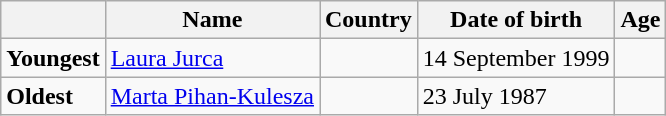<table class="wikitable">
<tr>
<th></th>
<th><strong>Name</strong></th>
<th><strong>Country</strong></th>
<th><strong>Date of birth</strong></th>
<th><strong>Age</strong></th>
</tr>
<tr>
<td><strong>Youngest</strong></td>
<td><a href='#'>Laura Jurca</a></td>
<td></td>
<td>14 September 1999</td>
<td></td>
</tr>
<tr>
<td><strong>Oldest</strong></td>
<td><a href='#'>Marta Pihan-Kulesza</a></td>
<td></td>
<td>23 July 1987</td>
<td></td>
</tr>
</table>
